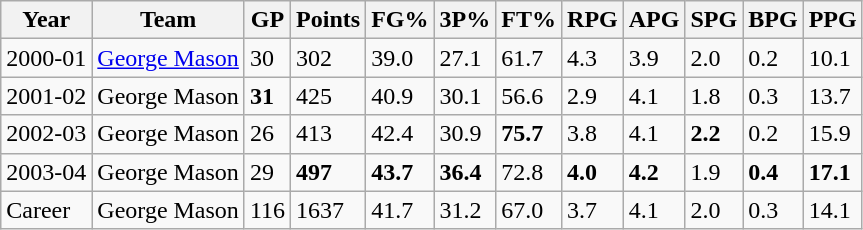<table class="wikitable">
<tr>
<th>Year</th>
<th>Team</th>
<th>GP</th>
<th>Points</th>
<th>FG%</th>
<th>3P%</th>
<th>FT%</th>
<th>RPG</th>
<th>APG</th>
<th>SPG</th>
<th>BPG</th>
<th>PPG</th>
</tr>
<tr>
<td>2000-01</td>
<td><a href='#'>George Mason</a></td>
<td>30</td>
<td>302</td>
<td>39.0</td>
<td>27.1</td>
<td>61.7</td>
<td>4.3</td>
<td>3.9</td>
<td>2.0</td>
<td>0.2</td>
<td>10.1</td>
</tr>
<tr>
<td>2001-02</td>
<td>George Mason</td>
<td><strong>31</strong></td>
<td>425</td>
<td>40.9</td>
<td>30.1</td>
<td>56.6</td>
<td>2.9</td>
<td>4.1</td>
<td>1.8</td>
<td>0.3</td>
<td>13.7</td>
</tr>
<tr>
<td>2002-03</td>
<td>George Mason</td>
<td>26</td>
<td>413</td>
<td>42.4</td>
<td>30.9</td>
<td><strong>75.7</strong></td>
<td>3.8</td>
<td>4.1</td>
<td><strong>2.2</strong></td>
<td>0.2</td>
<td>15.9</td>
</tr>
<tr>
<td>2003-04</td>
<td>George Mason</td>
<td>29</td>
<td><strong>497</strong></td>
<td><strong>43.7</strong></td>
<td><strong>36.4</strong></td>
<td>72.8</td>
<td><strong>4.0</strong></td>
<td><strong>4.2</strong></td>
<td>1.9</td>
<td><strong>0.4</strong></td>
<td><strong>17.1</strong></td>
</tr>
<tr>
<td>Career</td>
<td>George Mason</td>
<td>116</td>
<td>1637</td>
<td>41.7</td>
<td>31.2</td>
<td>67.0</td>
<td>3.7</td>
<td>4.1</td>
<td>2.0</td>
<td>0.3</td>
<td>14.1</td>
</tr>
</table>
